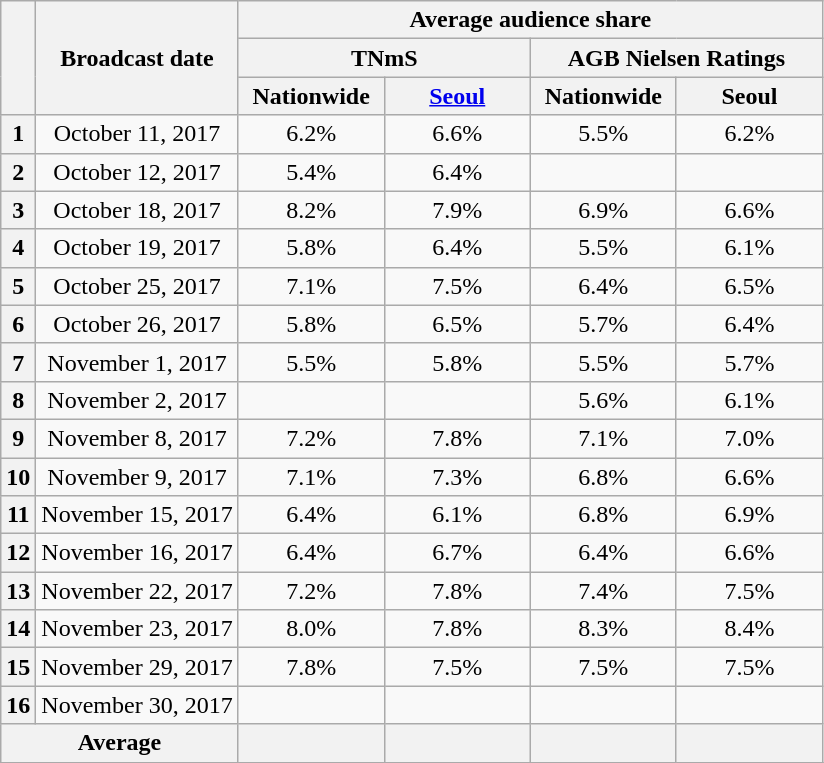<table class="wikitable" style="text-align:center;">
<tr>
<th rowspan="3"></th>
<th rowspan="3">Broadcast date</th>
<th colspan="4">Average audience share</th>
</tr>
<tr>
<th colspan="2">TNmS</th>
<th colspan="2">AGB Nielsen Ratings</th>
</tr>
<tr>
<th width="90">Nationwide</th>
<th width="90"><a href='#'>Seoul</a></th>
<th width="90">Nationwide</th>
<th width="90">Seoul</th>
</tr>
<tr>
<th>1</th>
<td>October 11, 2017</td>
<td>6.2% </td>
<td>6.6% </td>
<td>5.5% </td>
<td>6.2% </td>
</tr>
<tr>
<th>2</th>
<td>October 12, 2017</td>
<td>5.4% </td>
<td>6.4% </td>
<td> </td>
<td> </td>
</tr>
<tr>
<th>3</th>
<td>October 18, 2017</td>
<td>8.2% </td>
<td>7.9% </td>
<td>6.9% </td>
<td>6.6% </td>
</tr>
<tr>
<th>4</th>
<td>October 19, 2017</td>
<td>5.8% </td>
<td>6.4% </td>
<td>5.5% </td>
<td>6.1% </td>
</tr>
<tr>
<th>5</th>
<td>October 25, 2017</td>
<td>7.1% </td>
<td>7.5% </td>
<td>6.4% </td>
<td>6.5% </td>
</tr>
<tr>
<th>6</th>
<td>October 26, 2017</td>
<td>5.8% </td>
<td>6.5% </td>
<td>5.7% </td>
<td>6.4% </td>
</tr>
<tr>
<th>7</th>
<td>November 1, 2017</td>
<td>5.5% </td>
<td>5.8% </td>
<td>5.5% </td>
<td>5.7% </td>
</tr>
<tr>
<th>8</th>
<td>November 2, 2017</td>
<td> </td>
<td> </td>
<td>5.6% </td>
<td>6.1% </td>
</tr>
<tr>
<th>9</th>
<td>November 8, 2017</td>
<td>7.2% </td>
<td>7.8% </td>
<td>7.1% </td>
<td>7.0% </td>
</tr>
<tr>
<th>10</th>
<td>November 9, 2017</td>
<td>7.1% </td>
<td>7.3% </td>
<td>6.8% </td>
<td>6.6% </td>
</tr>
<tr>
<th>11</th>
<td>November 15, 2017</td>
<td>6.4% </td>
<td>6.1% </td>
<td>6.8% </td>
<td>6.9% </td>
</tr>
<tr>
<th>12</th>
<td>November 16, 2017</td>
<td>6.4% </td>
<td>6.7% </td>
<td>6.4% </td>
<td>6.6% </td>
</tr>
<tr>
<th>13</th>
<td>November 22, 2017</td>
<td>7.2% </td>
<td>7.8% </td>
<td>7.4% </td>
<td>7.5% </td>
</tr>
<tr>
<th>14</th>
<td>November 23, 2017</td>
<td>8.0% </td>
<td>7.8% </td>
<td>8.3% </td>
<td>8.4% </td>
</tr>
<tr>
<th>15</th>
<td>November 29, 2017</td>
<td>7.8% </td>
<td>7.5% </td>
<td>7.5% </td>
<td>7.5% </td>
</tr>
<tr>
<th>16</th>
<td>November 30, 2017</td>
<td> </td>
<td> </td>
<td> </td>
<td> </td>
</tr>
<tr>
<th colspan="2">Average</th>
<th></th>
<th></th>
<th></th>
<th></th>
</tr>
<tr>
</tr>
</table>
